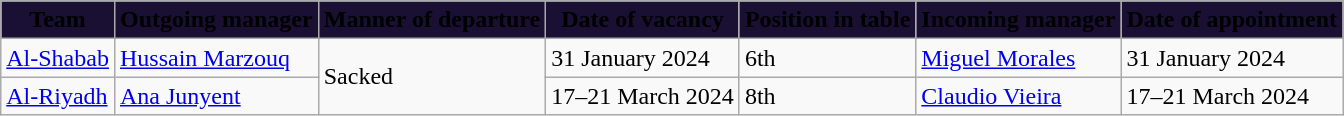<table class="wikitable sortable">
<tr>
<th style="background-color:#1A1033;"><span>Team</span></th>
<th style="background-color:#1A1033;"><span>Outgoing manager</span></th>
<th style="background-color:#1A1033;"><span>Manner of departure</span></th>
<th style="background-color:#1A1033;"><span>Date of vacancy</span></th>
<th style="background-color:#1A1033;"><span>Position in table</span></th>
<th style="background-color:#1A1033;"><span>Incoming manager</span></th>
<th style="background-color:#1A1033;"><span>Date of appointment</span></th>
</tr>
<tr>
<td><a href='#'>Al-Shabab</a></td>
<td> <a href='#'>Hussain Marzouq</a></td>
<td rowspan="2">Sacked</td>
<td>31 January 2024</td>
<td>6th</td>
<td> <a href='#'>Miguel Morales</a></td>
<td>31 January 2024</td>
</tr>
<tr>
<td><a href='#'>Al-Riyadh</a></td>
<td> <a href='#'>Ana Junyent</a></td>
<td>17–21 March 2024</td>
<td>8th</td>
<td> <a href='#'>Claudio Vieira</a></td>
<td>17–21 March 2024</td>
</tr>
</table>
